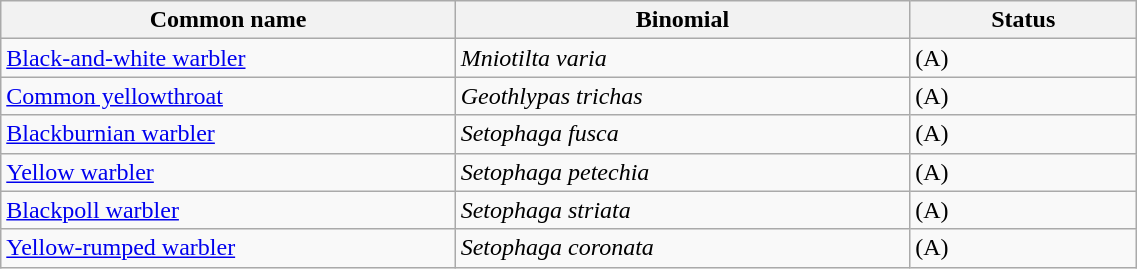<table style="width:60%;" class="wikitable">
<tr>
<th width=40%>Common name</th>
<th width=40%>Binomial</th>
<th width=20%>Status</th>
</tr>
<tr>
<td><a href='#'>Black-and-white warbler</a></td>
<td><em>Mniotilta varia</em></td>
<td>(A)</td>
</tr>
<tr>
<td><a href='#'>Common yellowthroat</a></td>
<td><em>Geothlypas trichas</em></td>
<td>(A)</td>
</tr>
<tr>
<td><a href='#'>Blackburnian warbler</a></td>
<td><em>Setophaga fusca</em></td>
<td>(A)</td>
</tr>
<tr>
<td><a href='#'>Yellow warbler</a></td>
<td><em>Setophaga petechia</em></td>
<td>(A)</td>
</tr>
<tr>
<td><a href='#'>Blackpoll warbler</a></td>
<td><em>Setophaga striata</em></td>
<td>(A)</td>
</tr>
<tr>
<td><a href='#'>Yellow-rumped warbler</a></td>
<td><em>Setophaga coronata</em></td>
<td>(A)</td>
</tr>
</table>
